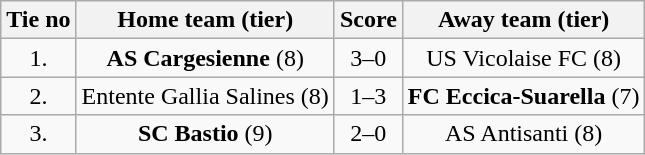<table class="wikitable" style="text-align: center">
<tr>
<th>Tie no</th>
<th>Home team (tier)</th>
<th>Score</th>
<th>Away team (tier)</th>
</tr>
<tr>
<td>1.</td>
<td><strong>AS Cargesienne</strong> (8)</td>
<td>3–0</td>
<td>US Vicolaise FC (8)</td>
</tr>
<tr>
<td>2.</td>
<td>Entente Gallia Salines (8)</td>
<td>1–3</td>
<td><strong>FC Eccica-Suarella</strong> (7)</td>
</tr>
<tr>
<td>3.</td>
<td><strong>SC Bastio</strong> (9)</td>
<td>2–0</td>
<td>AS Antisanti (8)</td>
</tr>
</table>
